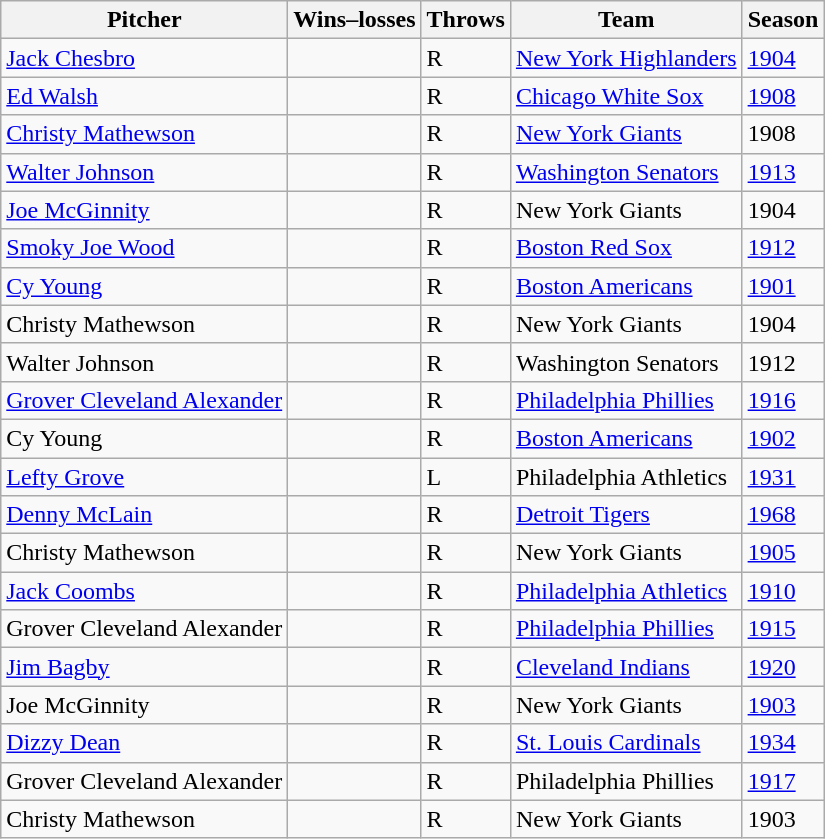<table class="wikitable sortable">
<tr>
<th>Pitcher</th>
<th>Wins–losses</th>
<th>Throws</th>
<th>Team</th>
<th>Season</th>
</tr>
<tr>
<td data-sort-value="Chesbro"><a href='#'>Jack Chesbro</a></td>
<td></td>
<td>R</td>
<td><a href='#'>New York Highlanders</a></td>
<td><a href='#'>1904</a></td>
</tr>
<tr>
<td data-sort-value="Walsh"><a href='#'>Ed Walsh</a></td>
<td></td>
<td>R</td>
<td><a href='#'>Chicago White Sox</a></td>
<td><a href='#'>1908</a></td>
</tr>
<tr>
<td data-sort-value="Mathewson"><a href='#'>Christy Mathewson</a></td>
<td></td>
<td>R</td>
<td><a href='#'>New York Giants</a></td>
<td>1908</td>
</tr>
<tr>
<td data-sort-value="Johnson"><a href='#'>Walter Johnson</a></td>
<td></td>
<td>R</td>
<td><a href='#'>Washington Senators</a></td>
<td><a href='#'>1913</a></td>
</tr>
<tr>
<td data-sort-value="McGinnity"><a href='#'>Joe McGinnity</a></td>
<td></td>
<td>R</td>
<td>New York Giants</td>
<td>1904</td>
</tr>
<tr>
<td data-sort-value="Wood"><a href='#'>Smoky Joe Wood</a></td>
<td></td>
<td>R</td>
<td><a href='#'>Boston Red Sox</a></td>
<td><a href='#'>1912</a></td>
</tr>
<tr>
<td data-sort-value="Young"><a href='#'>Cy Young</a></td>
<td></td>
<td>R</td>
<td><a href='#'>Boston Americans</a></td>
<td><a href='#'>1901</a></td>
</tr>
<tr>
<td data-sort-value="Mathewson">Christy Mathewson</td>
<td></td>
<td>R</td>
<td>New York Giants</td>
<td>1904</td>
</tr>
<tr>
<td data-sort-value="Johnson">Walter Johnson</td>
<td></td>
<td>R</td>
<td>Washington Senators</td>
<td>1912</td>
</tr>
<tr>
<td data-sort-value="Alexander"><a href='#'>Grover Cleveland Alexander</a></td>
<td></td>
<td>R</td>
<td><a href='#'>Philadelphia Phillies</a></td>
<td><a href='#'>1916</a></td>
</tr>
<tr>
<td data-sort-value="Young">Cy Young</td>
<td></td>
<td>R</td>
<td><a href='#'>Boston Americans</a></td>
<td><a href='#'>1902</a></td>
</tr>
<tr>
<td data-sort-value="Grove"><a href='#'>Lefty Grove</a></td>
<td></td>
<td>L</td>
<td>Philadelphia Athletics</td>
<td><a href='#'>1931</a></td>
</tr>
<tr>
<td data-sort-value="McLain"><a href='#'>Denny McLain</a></td>
<td></td>
<td>R</td>
<td><a href='#'>Detroit Tigers</a></td>
<td><a href='#'>1968</a></td>
</tr>
<tr>
<td data-sort-value="Mathewson">Christy Mathewson</td>
<td></td>
<td>R</td>
<td>New York Giants</td>
<td><a href='#'>1905</a></td>
</tr>
<tr>
<td data-sort-value="Coombs"><a href='#'>Jack Coombs</a></td>
<td></td>
<td>R</td>
<td><a href='#'>Philadelphia Athletics</a></td>
<td><a href='#'>1910</a></td>
</tr>
<tr>
<td data-sort-value="Alexander">Grover Cleveland Alexander</td>
<td></td>
<td>R</td>
<td><a href='#'>Philadelphia Phillies</a></td>
<td><a href='#'>1915</a></td>
</tr>
<tr>
<td data-sort-value="Bagby"><a href='#'>Jim Bagby</a></td>
<td></td>
<td>R</td>
<td><a href='#'>Cleveland Indians</a></td>
<td><a href='#'>1920</a></td>
</tr>
<tr>
<td data-sort-value="McGinnity">Joe McGinnity</td>
<td></td>
<td>R</td>
<td>New York Giants</td>
<td><a href='#'>1903</a></td>
</tr>
<tr>
<td data-sort-value="Dean"><a href='#'>Dizzy Dean</a></td>
<td></td>
<td>R</td>
<td><a href='#'>St. Louis Cardinals</a></td>
<td><a href='#'>1934</a></td>
</tr>
<tr>
<td data-sort-value="Alexander">Grover Cleveland Alexander</td>
<td></td>
<td>R</td>
<td>Philadelphia Phillies</td>
<td><a href='#'>1917</a></td>
</tr>
<tr>
<td data-sort-value="Mathewson">Christy Mathewson</td>
<td></td>
<td>R</td>
<td>New York Giants</td>
<td>1903</td>
</tr>
</table>
